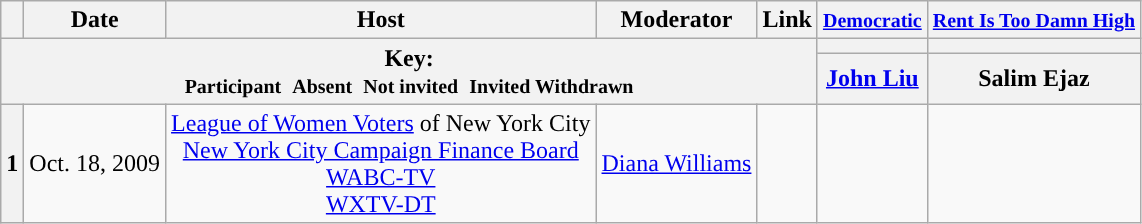<table class="wikitable" style="text-align:center;">
<tr>
<th scope="col"></th>
<th scope="col">Date</th>
<th scope="col">Host</th>
<th scope="col">Moderator</th>
<th scope="col">Link</th>
<th scope="col"><small><a href='#'>Democratic</a></small></th>
<th scope="col"><small><a href='#'>Rent Is Too Damn High</a></small></th>
</tr>
<tr>
<th colspan="5" rowspan="2">Key:<br> <small>Participant </small>  <small>Absent </small>  <small>Not invited </small>  <small>Invited  Withdrawn</small></th>
<th scope="col" style="background:"></th>
<th scope="col" style="background:"></th>
</tr>
<tr>
<th scope="col"><a href='#'>John Liu</a></th>
<th scope="col">Salim Ejaz</th>
</tr>
<tr>
<th>1</th>
<td style="white-space:nowrap;">Oct. 18, 2009</td>
<td style="white-space:nowrap;"><a href='#'>League of Women Voters</a> of New York City<br><a href='#'>New York City Campaign Finance Board</a><br><a href='#'>WABC-TV</a><br><a href='#'>WXTV-DT</a></td>
<td style="white-space:nowrap;"><a href='#'>Diana Williams</a></td>
<td style="white-space:nowrap;"></td>
<td></td>
<td></td>
</tr>
</table>
